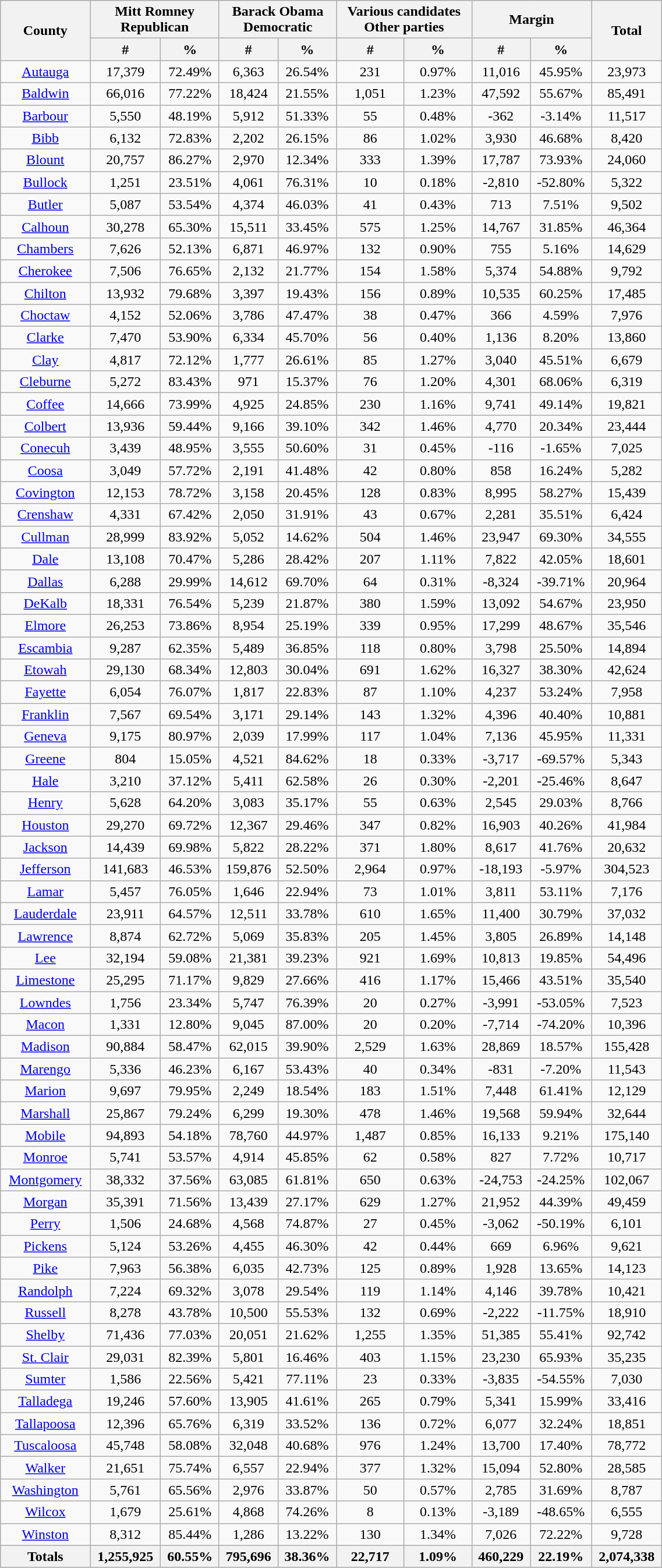<table width="60%" class="wikitable sortable">
<tr>
<th rowspan="2">County</th>
<th colspan="2">Mitt Romney<br>Republican</th>
<th colspan="2">Barack Obama<br>Democratic</th>
<th colspan="2">Various candidates<br>Other parties</th>
<th colspan="2">Margin</th>
<th rowspan="2">Total</th>
</tr>
<tr>
<th style="text-align:center;" data-sort-type="number">#</th>
<th style="text-align:center;" data-sort-type="number">%</th>
<th style="text-align:center;" data-sort-type="number">#</th>
<th style="text-align:center;" data-sort-type="number">%</th>
<th style="text-align:center;" data-sort-type="number">#</th>
<th style="text-align:center;" data-sort-type="number">%</th>
<th style="text-align:center;" data-sort-type="number">#</th>
<th style="text-align:center;" data-sort-type="number">%</th>
</tr>
<tr style="text-align:center;">
<td><a href='#'>Autauga</a></td>
<td>17,379</td>
<td>72.49%</td>
<td>6,363</td>
<td>26.54%</td>
<td>231</td>
<td>0.97%</td>
<td>11,016</td>
<td>45.95%</td>
<td>23,973</td>
</tr>
<tr style="text-align:center;">
<td><a href='#'>Baldwin</a></td>
<td>66,016</td>
<td>77.22%</td>
<td>18,424</td>
<td>21.55%</td>
<td>1,051</td>
<td>1.23%</td>
<td>47,592</td>
<td>55.67%</td>
<td>85,491</td>
</tr>
<tr style="text-align:center;">
<td><a href='#'>Barbour</a></td>
<td>5,550</td>
<td>48.19%</td>
<td>5,912</td>
<td>51.33%</td>
<td>55</td>
<td>0.48%</td>
<td>-362</td>
<td>-3.14%</td>
<td>11,517</td>
</tr>
<tr style="text-align:center;">
<td><a href='#'>Bibb</a></td>
<td>6,132</td>
<td>72.83%</td>
<td>2,202</td>
<td>26.15%</td>
<td>86</td>
<td>1.02%</td>
<td>3,930</td>
<td>46.68%</td>
<td>8,420</td>
</tr>
<tr style="text-align:center;">
<td><a href='#'>Blount</a></td>
<td>20,757</td>
<td>86.27%</td>
<td>2,970</td>
<td>12.34%</td>
<td>333</td>
<td>1.39%</td>
<td>17,787</td>
<td>73.93%</td>
<td>24,060</td>
</tr>
<tr style="text-align:center;">
<td><a href='#'>Bullock</a></td>
<td>1,251</td>
<td>23.51%</td>
<td>4,061</td>
<td>76.31%</td>
<td>10</td>
<td>0.18%</td>
<td>-2,810</td>
<td>-52.80%</td>
<td>5,322</td>
</tr>
<tr style="text-align:center;">
<td><a href='#'>Butler</a></td>
<td>5,087</td>
<td>53.54%</td>
<td>4,374</td>
<td>46.03%</td>
<td>41</td>
<td>0.43%</td>
<td>713</td>
<td>7.51%</td>
<td>9,502</td>
</tr>
<tr style="text-align:center;">
<td><a href='#'>Calhoun</a></td>
<td>30,278</td>
<td>65.30%</td>
<td>15,511</td>
<td>33.45%</td>
<td>575</td>
<td>1.25%</td>
<td>14,767</td>
<td>31.85%</td>
<td>46,364</td>
</tr>
<tr style="text-align:center;">
<td><a href='#'>Chambers</a></td>
<td>7,626</td>
<td>52.13%</td>
<td>6,871</td>
<td>46.97%</td>
<td>132</td>
<td>0.90%</td>
<td>755</td>
<td>5.16%</td>
<td>14,629</td>
</tr>
<tr style="text-align:center;">
<td><a href='#'>Cherokee</a></td>
<td>7,506</td>
<td>76.65%</td>
<td>2,132</td>
<td>21.77%</td>
<td>154</td>
<td>1.58%</td>
<td>5,374</td>
<td>54.88%</td>
<td>9,792</td>
</tr>
<tr style="text-align:center;">
<td><a href='#'>Chilton</a></td>
<td>13,932</td>
<td>79.68%</td>
<td>3,397</td>
<td>19.43%</td>
<td>156</td>
<td>0.89%</td>
<td>10,535</td>
<td>60.25%</td>
<td>17,485</td>
</tr>
<tr style="text-align:center;">
<td><a href='#'>Choctaw</a></td>
<td>4,152</td>
<td>52.06%</td>
<td>3,786</td>
<td>47.47%</td>
<td>38</td>
<td>0.47%</td>
<td>366</td>
<td>4.59%</td>
<td>7,976</td>
</tr>
<tr style="text-align:center;">
<td><a href='#'>Clarke</a></td>
<td>7,470</td>
<td>53.90%</td>
<td>6,334</td>
<td>45.70%</td>
<td>56</td>
<td>0.40%</td>
<td>1,136</td>
<td>8.20%</td>
<td>13,860</td>
</tr>
<tr style="text-align:center;">
<td><a href='#'>Clay</a></td>
<td>4,817</td>
<td>72.12%</td>
<td>1,777</td>
<td>26.61%</td>
<td>85</td>
<td>1.27%</td>
<td>3,040</td>
<td>45.51%</td>
<td>6,679</td>
</tr>
<tr style="text-align:center;">
<td><a href='#'>Cleburne</a></td>
<td>5,272</td>
<td>83.43%</td>
<td>971</td>
<td>15.37%</td>
<td>76</td>
<td>1.20%</td>
<td>4,301</td>
<td>68.06%</td>
<td>6,319</td>
</tr>
<tr style="text-align:center;">
<td><a href='#'>Coffee</a></td>
<td>14,666</td>
<td>73.99%</td>
<td>4,925</td>
<td>24.85%</td>
<td>230</td>
<td>1.16%</td>
<td>9,741</td>
<td>49.14%</td>
<td>19,821</td>
</tr>
<tr style="text-align:center;">
<td><a href='#'>Colbert</a></td>
<td>13,936</td>
<td>59.44%</td>
<td>9,166</td>
<td>39.10%</td>
<td>342</td>
<td>1.46%</td>
<td>4,770</td>
<td>20.34%</td>
<td>23,444</td>
</tr>
<tr style="text-align:center;">
<td><a href='#'>Conecuh</a></td>
<td>3,439</td>
<td>48.95%</td>
<td>3,555</td>
<td>50.60%</td>
<td>31</td>
<td>0.45%</td>
<td>-116</td>
<td>-1.65%</td>
<td>7,025</td>
</tr>
<tr style="text-align:center;">
<td><a href='#'>Coosa</a></td>
<td>3,049</td>
<td>57.72%</td>
<td>2,191</td>
<td>41.48%</td>
<td>42</td>
<td>0.80%</td>
<td>858</td>
<td>16.24%</td>
<td>5,282</td>
</tr>
<tr style="text-align:center;">
<td><a href='#'>Covington</a></td>
<td>12,153</td>
<td>78.72%</td>
<td>3,158</td>
<td>20.45%</td>
<td>128</td>
<td>0.83%</td>
<td>8,995</td>
<td>58.27%</td>
<td>15,439</td>
</tr>
<tr style="text-align:center;">
<td><a href='#'>Crenshaw</a></td>
<td>4,331</td>
<td>67.42%</td>
<td>2,050</td>
<td>31.91%</td>
<td>43</td>
<td>0.67%</td>
<td>2,281</td>
<td>35.51%</td>
<td>6,424</td>
</tr>
<tr style="text-align:center;">
<td><a href='#'>Cullman</a></td>
<td>28,999</td>
<td>83.92%</td>
<td>5,052</td>
<td>14.62%</td>
<td>504</td>
<td>1.46%</td>
<td>23,947</td>
<td>69.30%</td>
<td>34,555</td>
</tr>
<tr style="text-align:center;">
<td><a href='#'>Dale</a></td>
<td>13,108</td>
<td>70.47%</td>
<td>5,286</td>
<td>28.42%</td>
<td>207</td>
<td>1.11%</td>
<td>7,822</td>
<td>42.05%</td>
<td>18,601</td>
</tr>
<tr style="text-align:center;">
<td><a href='#'>Dallas</a></td>
<td>6,288</td>
<td>29.99%</td>
<td>14,612</td>
<td>69.70%</td>
<td>64</td>
<td>0.31%</td>
<td>-8,324</td>
<td>-39.71%</td>
<td>20,964</td>
</tr>
<tr style="text-align:center;">
<td><a href='#'>DeKalb</a></td>
<td>18,331</td>
<td>76.54%</td>
<td>5,239</td>
<td>21.87%</td>
<td>380</td>
<td>1.59%</td>
<td>13,092</td>
<td>54.67%</td>
<td>23,950</td>
</tr>
<tr style="text-align:center;">
<td><a href='#'>Elmore</a></td>
<td>26,253</td>
<td>73.86%</td>
<td>8,954</td>
<td>25.19%</td>
<td>339</td>
<td>0.95%</td>
<td>17,299</td>
<td>48.67%</td>
<td>35,546</td>
</tr>
<tr style="text-align:center;">
<td><a href='#'>Escambia</a></td>
<td>9,287</td>
<td>62.35%</td>
<td>5,489</td>
<td>36.85%</td>
<td>118</td>
<td>0.80%</td>
<td>3,798</td>
<td>25.50%</td>
<td>14,894</td>
</tr>
<tr style="text-align:center;">
<td><a href='#'>Etowah</a></td>
<td>29,130</td>
<td>68.34%</td>
<td>12,803</td>
<td>30.04%</td>
<td>691</td>
<td>1.62%</td>
<td>16,327</td>
<td>38.30%</td>
<td>42,624</td>
</tr>
<tr style="text-align:center;">
<td><a href='#'>Fayette</a></td>
<td>6,054</td>
<td>76.07%</td>
<td>1,817</td>
<td>22.83%</td>
<td>87</td>
<td>1.10%</td>
<td>4,237</td>
<td>53.24%</td>
<td>7,958</td>
</tr>
<tr style="text-align:center;">
<td><a href='#'>Franklin</a></td>
<td>7,567</td>
<td>69.54%</td>
<td>3,171</td>
<td>29.14%</td>
<td>143</td>
<td>1.32%</td>
<td>4,396</td>
<td>40.40%</td>
<td>10,881</td>
</tr>
<tr style="text-align:center;">
<td><a href='#'>Geneva</a></td>
<td>9,175</td>
<td>80.97%</td>
<td>2,039</td>
<td>17.99%</td>
<td>117</td>
<td>1.04%</td>
<td>7,136</td>
<td>45.95%</td>
<td>11,331</td>
</tr>
<tr style="text-align:center;">
<td><a href='#'>Greene</a></td>
<td>804</td>
<td>15.05%</td>
<td>4,521</td>
<td>84.62%</td>
<td>18</td>
<td>0.33%</td>
<td>-3,717</td>
<td>-69.57%</td>
<td>5,343</td>
</tr>
<tr style="text-align:center;">
<td><a href='#'>Hale</a></td>
<td>3,210</td>
<td>37.12%</td>
<td>5,411</td>
<td>62.58%</td>
<td>26</td>
<td>0.30%</td>
<td>-2,201</td>
<td>-25.46%</td>
<td>8,647</td>
</tr>
<tr style="text-align:center;">
<td><a href='#'>Henry</a></td>
<td>5,628</td>
<td>64.20%</td>
<td>3,083</td>
<td>35.17%</td>
<td>55</td>
<td>0.63%</td>
<td>2,545</td>
<td>29.03%</td>
<td>8,766</td>
</tr>
<tr style="text-align:center;">
<td><a href='#'>Houston</a></td>
<td>29,270</td>
<td>69.72%</td>
<td>12,367</td>
<td>29.46%</td>
<td>347</td>
<td>0.82%</td>
<td>16,903</td>
<td>40.26%</td>
<td>41,984</td>
</tr>
<tr style="text-align:center;">
<td><a href='#'>Jackson</a></td>
<td>14,439</td>
<td>69.98%</td>
<td>5,822</td>
<td>28.22%</td>
<td>371</td>
<td>1.80%</td>
<td>8,617</td>
<td>41.76%</td>
<td>20,632</td>
</tr>
<tr style="text-align:center;">
<td><a href='#'>Jefferson</a></td>
<td>141,683</td>
<td>46.53%</td>
<td>159,876</td>
<td>52.50%</td>
<td>2,964</td>
<td>0.97%</td>
<td>-18,193</td>
<td>-5.97%</td>
<td>304,523</td>
</tr>
<tr style="text-align:center;">
<td><a href='#'>Lamar</a></td>
<td>5,457</td>
<td>76.05%</td>
<td>1,646</td>
<td>22.94%</td>
<td>73</td>
<td>1.01%</td>
<td>3,811</td>
<td>53.11%</td>
<td>7,176</td>
</tr>
<tr style="text-align:center;">
<td><a href='#'>Lauderdale</a></td>
<td>23,911</td>
<td>64.57%</td>
<td>12,511</td>
<td>33.78%</td>
<td>610</td>
<td>1.65%</td>
<td>11,400</td>
<td>30.79%</td>
<td>37,032</td>
</tr>
<tr style="text-align:center;">
<td><a href='#'>Lawrence</a></td>
<td>8,874</td>
<td>62.72%</td>
<td>5,069</td>
<td>35.83%</td>
<td>205</td>
<td>1.45%</td>
<td>3,805</td>
<td>26.89%</td>
<td>14,148</td>
</tr>
<tr style="text-align:center;">
<td><a href='#'>Lee</a></td>
<td>32,194</td>
<td>59.08%</td>
<td>21,381</td>
<td>39.23%</td>
<td>921</td>
<td>1.69%</td>
<td>10,813</td>
<td>19.85%</td>
<td>54,496</td>
</tr>
<tr style="text-align:center;">
<td><a href='#'>Limestone</a></td>
<td>25,295</td>
<td>71.17%</td>
<td>9,829</td>
<td>27.66%</td>
<td>416</td>
<td>1.17%</td>
<td>15,466</td>
<td>43.51%</td>
<td>35,540</td>
</tr>
<tr style="text-align:center;">
<td><a href='#'>Lowndes</a></td>
<td>1,756</td>
<td>23.34%</td>
<td>5,747</td>
<td>76.39%</td>
<td>20</td>
<td>0.27%</td>
<td>-3,991</td>
<td>-53.05%</td>
<td>7,523</td>
</tr>
<tr style="text-align:center;">
<td><a href='#'>Macon</a></td>
<td>1,331</td>
<td>12.80%</td>
<td>9,045</td>
<td>87.00%</td>
<td>20</td>
<td>0.20%</td>
<td>-7,714</td>
<td>-74.20%</td>
<td>10,396</td>
</tr>
<tr style="text-align:center;">
<td><a href='#'>Madison</a></td>
<td>90,884</td>
<td>58.47%</td>
<td>62,015</td>
<td>39.90%</td>
<td>2,529</td>
<td>1.63%</td>
<td>28,869</td>
<td>18.57%</td>
<td>155,428</td>
</tr>
<tr style="text-align:center;">
<td><a href='#'>Marengo</a></td>
<td>5,336</td>
<td>46.23%</td>
<td>6,167</td>
<td>53.43%</td>
<td>40</td>
<td>0.34%</td>
<td>-831</td>
<td>-7.20%</td>
<td>11,543</td>
</tr>
<tr style="text-align:center;">
<td><a href='#'>Marion</a></td>
<td>9,697</td>
<td>79.95%</td>
<td>2,249</td>
<td>18.54%</td>
<td>183</td>
<td>1.51%</td>
<td>7,448</td>
<td>61.41%</td>
<td>12,129</td>
</tr>
<tr style="text-align:center;">
<td><a href='#'>Marshall</a></td>
<td>25,867</td>
<td>79.24%</td>
<td>6,299</td>
<td>19.30%</td>
<td>478</td>
<td>1.46%</td>
<td>19,568</td>
<td>59.94%</td>
<td>32,644</td>
</tr>
<tr style="text-align:center;">
<td><a href='#'>Mobile</a></td>
<td>94,893</td>
<td>54.18%</td>
<td>78,760</td>
<td>44.97%</td>
<td>1,487</td>
<td>0.85%</td>
<td>16,133</td>
<td>9.21%</td>
<td>175,140</td>
</tr>
<tr style="text-align:center;">
<td><a href='#'>Monroe</a></td>
<td>5,741</td>
<td>53.57%</td>
<td>4,914</td>
<td>45.85%</td>
<td>62</td>
<td>0.58%</td>
<td>827</td>
<td>7.72%</td>
<td>10,717</td>
</tr>
<tr style="text-align:center;">
<td><a href='#'>Montgomery</a></td>
<td>38,332</td>
<td>37.56%</td>
<td>63,085</td>
<td>61.81%</td>
<td>650</td>
<td>0.63%</td>
<td>-24,753</td>
<td>-24.25%</td>
<td>102,067</td>
</tr>
<tr style="text-align:center;">
<td><a href='#'>Morgan</a></td>
<td>35,391</td>
<td>71.56%</td>
<td>13,439</td>
<td>27.17%</td>
<td>629</td>
<td>1.27%</td>
<td>21,952</td>
<td>44.39%</td>
<td>49,459</td>
</tr>
<tr style="text-align:center;">
<td><a href='#'>Perry</a></td>
<td>1,506</td>
<td>24.68%</td>
<td>4,568</td>
<td>74.87%</td>
<td>27</td>
<td>0.45%</td>
<td>-3,062</td>
<td>-50.19%</td>
<td>6,101</td>
</tr>
<tr style="text-align:center;">
<td><a href='#'>Pickens</a></td>
<td>5,124</td>
<td>53.26%</td>
<td>4,455</td>
<td>46.30%</td>
<td>42</td>
<td>0.44%</td>
<td>669</td>
<td>6.96%</td>
<td>9,621</td>
</tr>
<tr style="text-align:center;">
<td><a href='#'>Pike</a></td>
<td>7,963</td>
<td>56.38%</td>
<td>6,035</td>
<td>42.73%</td>
<td>125</td>
<td>0.89%</td>
<td>1,928</td>
<td>13.65%</td>
<td>14,123</td>
</tr>
<tr style="text-align:center;">
<td><a href='#'>Randolph</a></td>
<td>7,224</td>
<td>69.32%</td>
<td>3,078</td>
<td>29.54%</td>
<td>119</td>
<td>1.14%</td>
<td>4,146</td>
<td>39.78%</td>
<td>10,421</td>
</tr>
<tr style="text-align:center;">
<td><a href='#'>Russell</a></td>
<td>8,278</td>
<td>43.78%</td>
<td>10,500</td>
<td>55.53%</td>
<td>132</td>
<td>0.69%</td>
<td>-2,222</td>
<td>-11.75%</td>
<td>18,910</td>
</tr>
<tr style="text-align:center;">
<td><a href='#'>Shelby</a></td>
<td>71,436</td>
<td>77.03%</td>
<td>20,051</td>
<td>21.62%</td>
<td>1,255</td>
<td>1.35%</td>
<td>51,385</td>
<td>55.41%</td>
<td>92,742</td>
</tr>
<tr style="text-align:center;">
<td><a href='#'>St. Clair</a></td>
<td>29,031</td>
<td>82.39%</td>
<td>5,801</td>
<td>16.46%</td>
<td>403</td>
<td>1.15%</td>
<td>23,230</td>
<td>65.93%</td>
<td>35,235</td>
</tr>
<tr style="text-align:center;">
<td><a href='#'>Sumter</a></td>
<td>1,586</td>
<td>22.56%</td>
<td>5,421</td>
<td>77.11%</td>
<td>23</td>
<td>0.33%</td>
<td>-3,835</td>
<td>-54.55%</td>
<td>7,030</td>
</tr>
<tr style="text-align:center;">
<td><a href='#'>Talladega</a></td>
<td>19,246</td>
<td>57.60%</td>
<td>13,905</td>
<td>41.61%</td>
<td>265</td>
<td>0.79%</td>
<td>5,341</td>
<td>15.99%</td>
<td>33,416</td>
</tr>
<tr style="text-align:center;">
<td><a href='#'>Tallapoosa</a></td>
<td>12,396</td>
<td>65.76%</td>
<td>6,319</td>
<td>33.52%</td>
<td>136</td>
<td>0.72%</td>
<td>6,077</td>
<td>32.24%</td>
<td>18,851</td>
</tr>
<tr style="text-align:center;">
<td><a href='#'>Tuscaloosa</a></td>
<td>45,748</td>
<td>58.08%</td>
<td>32,048</td>
<td>40.68%</td>
<td>976</td>
<td>1.24%</td>
<td>13,700</td>
<td>17.40%</td>
<td>78,772</td>
</tr>
<tr style="text-align:center;">
<td><a href='#'>Walker</a></td>
<td>21,651</td>
<td>75.74%</td>
<td>6,557</td>
<td>22.94%</td>
<td>377</td>
<td>1.32%</td>
<td>15,094</td>
<td>52.80%</td>
<td>28,585</td>
</tr>
<tr style="text-align:center;">
<td><a href='#'>Washington</a></td>
<td>5,761</td>
<td>65.56%</td>
<td>2,976</td>
<td>33.87%</td>
<td>50</td>
<td>0.57%</td>
<td>2,785</td>
<td>31.69%</td>
<td>8,787</td>
</tr>
<tr style="text-align:center;">
<td><a href='#'>Wilcox</a></td>
<td>1,679</td>
<td>25.61%</td>
<td>4,868</td>
<td>74.26%</td>
<td>8</td>
<td>0.13%</td>
<td>-3,189</td>
<td>-48.65%</td>
<td>6,555</td>
</tr>
<tr style="text-align:center;">
<td><a href='#'>Winston</a></td>
<td>8,312</td>
<td>85.44%</td>
<td>1,286</td>
<td>13.22%</td>
<td>130</td>
<td>1.34%</td>
<td>7,026</td>
<td>72.22%</td>
<td>9,728</td>
</tr>
<tr>
<th>Totals</th>
<th>1,255,925</th>
<th>60.55%</th>
<th>795,696</th>
<th>38.36%</th>
<th>22,717</th>
<th>1.09%</th>
<th>460,229</th>
<th>22.19%</th>
<th>2,074,338</th>
</tr>
</table>
